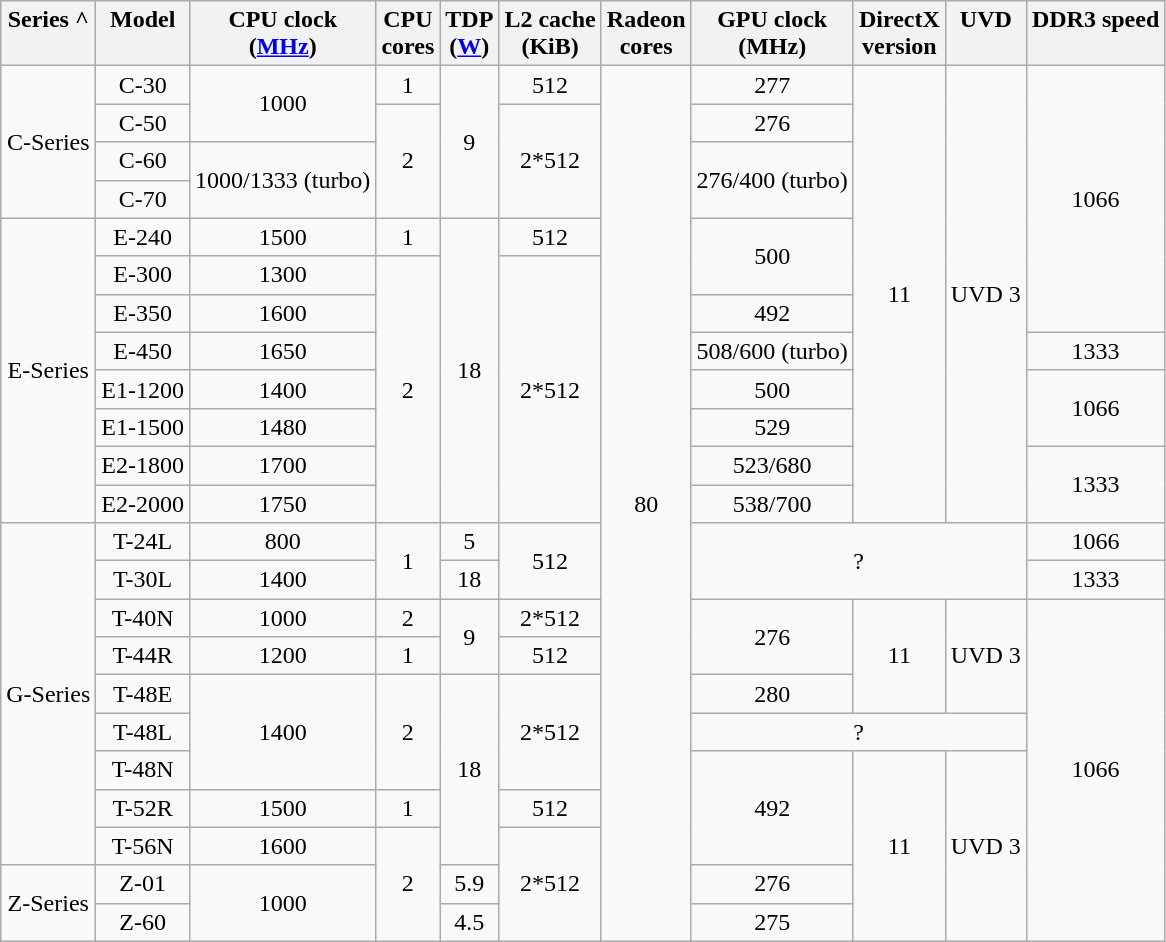<table class="wikitable sortable" style="text-align: center">
<tr valign="top">
<th>Series ^</th>
<th>Model</th>
<th>CPU clock<br>(<a href='#'>MHz</a>)</th>
<th>CPU<br>cores</th>
<th>TDP<br>(<a href='#'>W</a>)</th>
<th>L2 cache<br>(KiB)</th>
<th>Radeon<br>cores</th>
<th>GPU clock<br>(MHz)</th>
<th>DirectX<br>version</th>
<th>UVD</th>
<th>DDR3 speed</th>
</tr>
<tr>
<td rowspan="4">C-Series</td>
<td>C-30</td>
<td rowspan="2">1000</td>
<td>1</td>
<td rowspan="4">9</td>
<td>512</td>
<td rowspan="23">80</td>
<td>277</td>
<td rowspan="12">11</td>
<td rowspan="12">UVD 3</td>
<td rowspan="7">1066</td>
</tr>
<tr>
<td>C-50</td>
<td rowspan="3">2</td>
<td rowspan="3">2*512</td>
<td>276</td>
</tr>
<tr>
<td>C-60</td>
<td rowspan="2">1000/1333 (turbo)</td>
<td rowspan="2">276/400 (turbo)</td>
</tr>
<tr>
<td>C-70</td>
</tr>
<tr>
<td rowspan="8">E-Series</td>
<td>E-240</td>
<td>1500</td>
<td>1</td>
<td rowspan="8">18</td>
<td>512</td>
<td rowspan="2">500</td>
</tr>
<tr>
<td>E-300</td>
<td>1300</td>
<td rowspan="7">2</td>
<td rowspan="7">2*512</td>
</tr>
<tr>
<td>E-350</td>
<td>1600</td>
<td>492</td>
</tr>
<tr>
<td>E-450</td>
<td>1650</td>
<td>508/600 (turbo)</td>
<td>1333</td>
</tr>
<tr>
<td>E1-1200</td>
<td>1400</td>
<td>500</td>
<td rowspan="2">1066</td>
</tr>
<tr>
<td>E1-1500</td>
<td>1480</td>
<td>529</td>
</tr>
<tr>
<td>E2-1800</td>
<td>1700</td>
<td>523/680</td>
<td rowspan="2">1333</td>
</tr>
<tr>
<td>E2-2000</td>
<td>1750</td>
<td>538/700</td>
</tr>
<tr>
<td rowspan="9">G-Series</td>
<td>T-24L</td>
<td>800</td>
<td rowspan="2">1</td>
<td>5</td>
<td rowspan="2">512</td>
<td colspan="3" rowspan="2">?</td>
<td>1066</td>
</tr>
<tr>
<td>T-30L</td>
<td>1400</td>
<td>18</td>
<td>1333</td>
</tr>
<tr>
<td>T-40N</td>
<td>1000</td>
<td>2</td>
<td rowspan="2">9</td>
<td>2*512</td>
<td rowspan="2">276</td>
<td rowspan="3">11</td>
<td rowspan="3">UVD 3</td>
<td rowspan="9">1066</td>
</tr>
<tr>
<td>T-44R</td>
<td>1200</td>
<td>1</td>
<td>512</td>
</tr>
<tr>
<td>T-48E</td>
<td rowspan="3">1400</td>
<td rowspan="3">2</td>
<td rowspan="5">18</td>
<td rowspan="3">2*512</td>
<td>280</td>
</tr>
<tr>
<td>T-48L</td>
<td colspan="3">?</td>
</tr>
<tr>
<td>T-48N</td>
<td rowspan="3">492</td>
<td rowspan="5">11</td>
<td rowspan="5">UVD 3</td>
</tr>
<tr>
<td>T-52R</td>
<td>1500</td>
<td>1</td>
<td>512</td>
</tr>
<tr>
<td>T-56N</td>
<td>1600</td>
<td rowspan="3">2</td>
<td rowspan="3">2*512</td>
</tr>
<tr>
<td rowspan="2">Z-Series</td>
<td>Z-01</td>
<td rowspan="2">1000</td>
<td>5.9</td>
<td>276</td>
</tr>
<tr>
<td>Z-60</td>
<td>4.5</td>
<td>275</td>
</tr>
</table>
